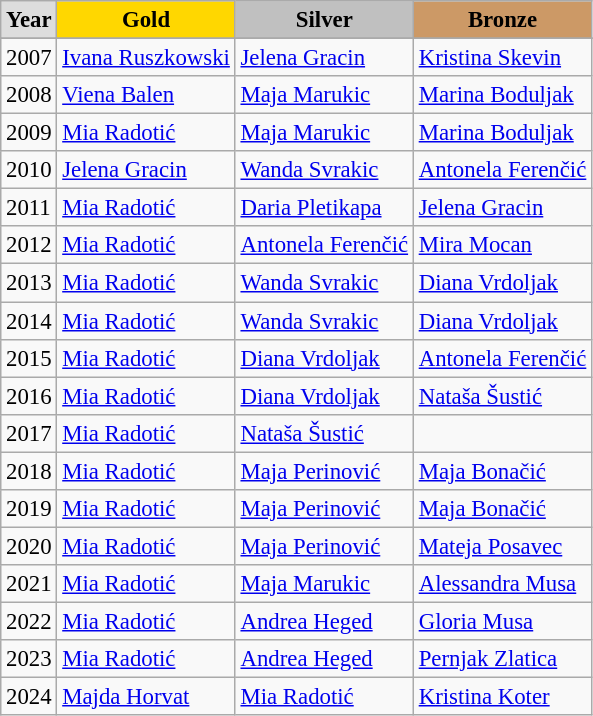<table class="wikitable sortable" style="font-size:95%">
<tr style="text-align:center; background:#e4e4e4; font-weight:bold;">
<td style="background:#ddd; ">Year</td>
<td style="background:gold; ">Gold</td>
<td style="background:silver; ">Silver</td>
<td style="background:#c96; ">Bronze</td>
</tr>
<tr style="background:#efefef;">
</tr>
<tr>
<td>2007</td>
<td><a href='#'>Ivana Ruszkowski</a></td>
<td><a href='#'>Jelena Gracin</a></td>
<td><a href='#'>Kristina Skevin</a></td>
</tr>
<tr>
<td>2008</td>
<td><a href='#'>Viena Balen</a></td>
<td><a href='#'>Maja Marukic</a></td>
<td><a href='#'>Marina Boduljak</a></td>
</tr>
<tr>
<td>2009</td>
<td><a href='#'>Mia Radotić</a></td>
<td><a href='#'>Maja Marukic</a></td>
<td><a href='#'>Marina Boduljak</a></td>
</tr>
<tr>
<td>2010</td>
<td><a href='#'>Jelena Gracin</a></td>
<td><a href='#'>Wanda Svrakic</a></td>
<td><a href='#'>Antonela Ferenčić</a></td>
</tr>
<tr>
<td>2011</td>
<td><a href='#'>Mia Radotić</a></td>
<td><a href='#'>Daria Pletikapa</a></td>
<td><a href='#'>Jelena Gracin</a></td>
</tr>
<tr>
<td>2012</td>
<td><a href='#'>Mia Radotić</a></td>
<td><a href='#'>Antonela Ferenčić</a></td>
<td><a href='#'>Mira Mocan</a></td>
</tr>
<tr>
<td>2013</td>
<td><a href='#'>Mia Radotić</a></td>
<td><a href='#'>Wanda Svrakic</a></td>
<td><a href='#'>Diana Vrdoljak</a></td>
</tr>
<tr>
<td>2014</td>
<td><a href='#'>Mia Radotić</a></td>
<td><a href='#'>Wanda Svrakic</a></td>
<td><a href='#'>Diana Vrdoljak</a></td>
</tr>
<tr>
<td>2015</td>
<td><a href='#'>Mia Radotić</a></td>
<td><a href='#'>Diana Vrdoljak</a></td>
<td><a href='#'>Antonela Ferenčić</a></td>
</tr>
<tr>
<td>2016</td>
<td><a href='#'>Mia Radotić</a></td>
<td><a href='#'>Diana Vrdoljak</a></td>
<td><a href='#'>Nataša Šustić</a></td>
</tr>
<tr>
<td>2017</td>
<td><a href='#'>Mia Radotić</a></td>
<td><a href='#'>Nataša Šustić</a></td>
<td></td>
</tr>
<tr>
<td>2018</td>
<td><a href='#'>Mia Radotić</a></td>
<td><a href='#'>Maja Perinović</a></td>
<td><a href='#'>Maja Bonačić</a></td>
</tr>
<tr>
<td>2019</td>
<td><a href='#'>Mia Radotić</a></td>
<td><a href='#'>Maja Perinović</a></td>
<td><a href='#'>Maja Bonačić</a></td>
</tr>
<tr>
<td>2020</td>
<td><a href='#'>Mia Radotić</a></td>
<td><a href='#'>Maja Perinović</a></td>
<td><a href='#'>Mateja Posavec</a></td>
</tr>
<tr>
<td>2021</td>
<td><a href='#'>Mia Radotić</a></td>
<td><a href='#'>Maja Marukic</a></td>
<td><a href='#'>Alessandra Musa</a></td>
</tr>
<tr>
<td>2022</td>
<td><a href='#'>Mia Radotić</a></td>
<td><a href='#'>Andrea Heged</a></td>
<td><a href='#'>Gloria Musa</a></td>
</tr>
<tr>
<td>2023</td>
<td><a href='#'>Mia Radotić</a></td>
<td><a href='#'>Andrea Heged</a></td>
<td><a href='#'>Pernjak Zlatica</a></td>
</tr>
<tr>
<td>2024</td>
<td><a href='#'>Majda Horvat</a></td>
<td><a href='#'>Mia Radotić</a></td>
<td><a href='#'>Kristina Koter</a></td>
</tr>
</table>
